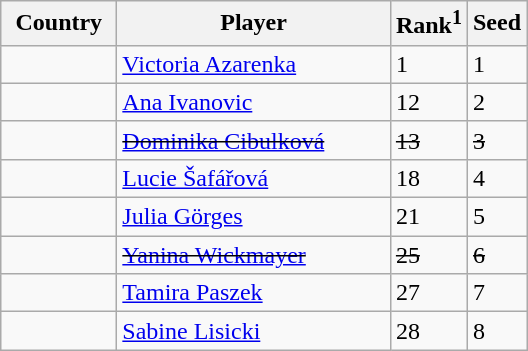<table class="sortable wikitable">
<tr>
<th width="70">Country</th>
<th width="175">Player</th>
<th>Rank<sup>1</sup></th>
<th>Seed</th>
</tr>
<tr>
<td></td>
<td><a href='#'>Victoria Azarenka</a></td>
<td>1</td>
<td>1</td>
</tr>
<tr>
<td></td>
<td><a href='#'>Ana Ivanovic</a></td>
<td>12</td>
<td>2</td>
</tr>
<tr>
<td><s></s></td>
<td><s><a href='#'>Dominika Cibulková</a></s></td>
<td><s>13</s></td>
<td><s>3</s></td>
</tr>
<tr>
<td></td>
<td><a href='#'>Lucie Šafářová</a></td>
<td>18</td>
<td>4</td>
</tr>
<tr>
<td></td>
<td><a href='#'>Julia Görges</a></td>
<td>21</td>
<td>5</td>
</tr>
<tr>
<td><s></s></td>
<td><s><a href='#'>Yanina Wickmayer</a></s></td>
<td><s>25</s></td>
<td><s>6</s></td>
</tr>
<tr>
<td></td>
<td><a href='#'>Tamira Paszek</a></td>
<td>27</td>
<td>7</td>
</tr>
<tr>
<td></td>
<td><a href='#'>Sabine Lisicki</a></td>
<td>28</td>
<td>8</td>
</tr>
</table>
